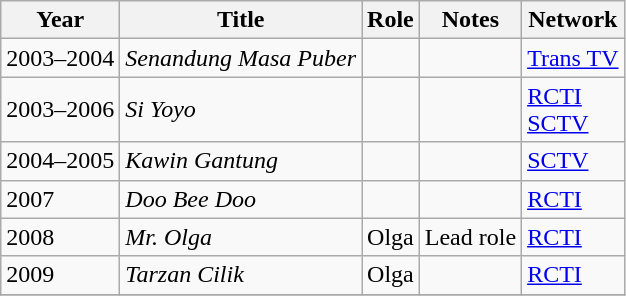<table class="wikitable">
<tr>
<th>Year</th>
<th>Title</th>
<th>Role</th>
<th>Notes</th>
<th>Network</th>
</tr>
<tr>
<td>2003–2004</td>
<td><em>Senandung Masa Puber</em></td>
<td></td>
<td></td>
<td><a href='#'>Trans TV</a></td>
</tr>
<tr>
<td>2003–2006</td>
<td><em>Si Yoyo</em></td>
<td></td>
<td></td>
<td><a href='#'>RCTI</a><br><a href='#'>SCTV</a></td>
</tr>
<tr>
<td>2004–2005</td>
<td><em>Kawin Gantung</em></td>
<td></td>
<td></td>
<td><a href='#'>SCTV</a></td>
</tr>
<tr>
<td>2007</td>
<td><em>Doo Bee Doo</em></td>
<td></td>
<td></td>
<td><a href='#'>RCTI</a></td>
</tr>
<tr>
<td>2008</td>
<td><em>Mr. Olga</em></td>
<td>Olga</td>
<td>Lead role</td>
<td><a href='#'>RCTI</a></td>
</tr>
<tr>
<td>2009</td>
<td><em>Tarzan Cilik</em></td>
<td>Olga</td>
<td></td>
<td><a href='#'>RCTI</a></td>
</tr>
<tr>
</tr>
</table>
